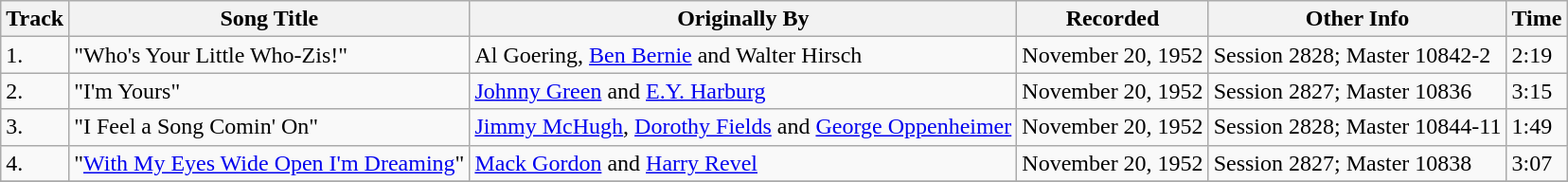<table class="wikitable">
<tr>
<th>Track</th>
<th>Song Title</th>
<th>Originally By</th>
<th>Recorded</th>
<th>Other Info</th>
<th>Time</th>
</tr>
<tr>
<td>1.</td>
<td>"Who's Your Little Who-Zis!"</td>
<td>Al Goering, <a href='#'>Ben Bernie</a> and Walter Hirsch</td>
<td>November 20, 1952</td>
<td>Session 2828; Master 10842-2</td>
<td>2:19</td>
</tr>
<tr>
<td>2.</td>
<td>"I'm Yours"</td>
<td><a href='#'>Johnny Green</a> and <a href='#'>E.Y. Harburg</a></td>
<td>November 20, 1952</td>
<td>Session 2827; Master 10836</td>
<td>3:15</td>
</tr>
<tr>
<td>3.</td>
<td>"I Feel a Song Comin' On"</td>
<td><a href='#'>Jimmy McHugh</a>, <a href='#'>Dorothy Fields</a> and <a href='#'>George Oppenheimer</a></td>
<td>November 20, 1952</td>
<td>Session 2828; Master 10844-11</td>
<td>1:49</td>
</tr>
<tr>
<td>4.</td>
<td>"<a href='#'>With My Eyes Wide Open I'm Dreaming</a>"</td>
<td><a href='#'>Mack Gordon</a> and <a href='#'>Harry Revel</a></td>
<td>November 20, 1952</td>
<td>Session 2827; Master 10838</td>
<td>3:07</td>
</tr>
<tr>
</tr>
</table>
